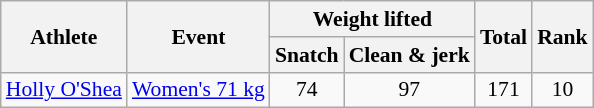<table class=wikitable style="text-align:center; font-size:90%">
<tr>
<th rowspan="2">Athlete</th>
<th rowspan="2">Event</th>
<th colspan="2">Weight lifted</th>
<th rowspan="2">Total</th>
<th rowspan="2">Rank</th>
</tr>
<tr>
<th>Snatch</th>
<th>Clean & jerk</th>
</tr>
<tr>
<td align=left><a href='#'>Holly O'Shea</a></td>
<td align=left><a href='#'>Women's 71 kg</a></td>
<td>74</td>
<td>97</td>
<td>171</td>
<td>10</td>
</tr>
</table>
